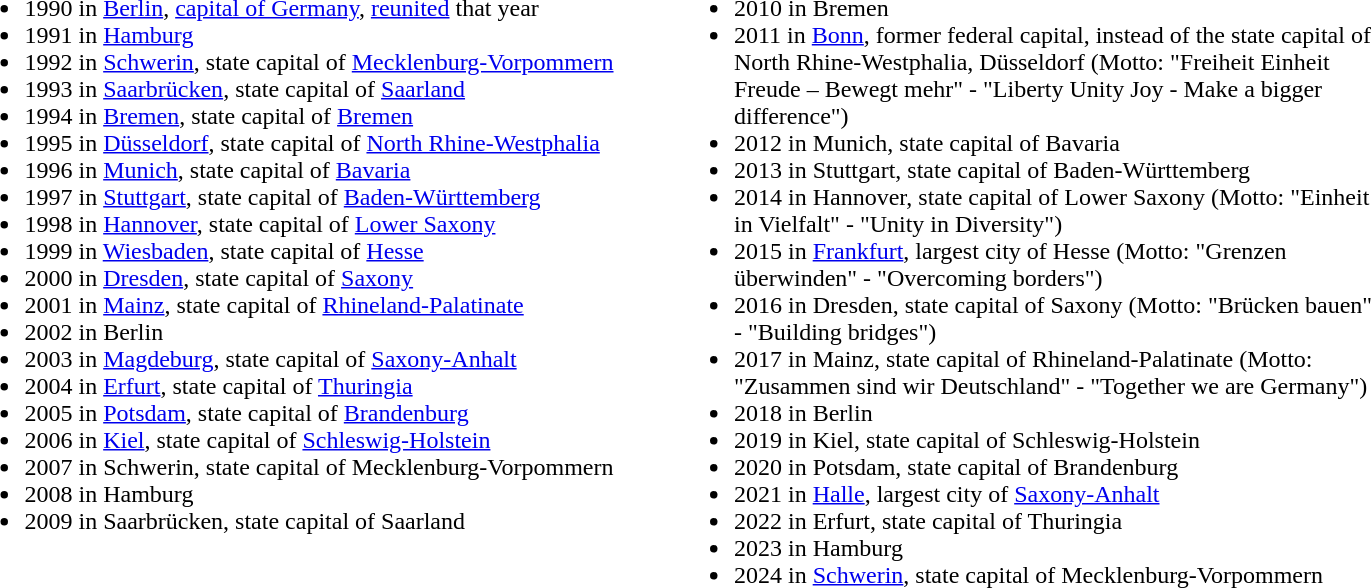<table style="width:75%;">
<tr>
<td style="width:50%; vertical-align:top;"><br><ul><li>1990 in <a href='#'>Berlin</a>, <a href='#'>capital of Germany</a>, <a href='#'>reunited</a> that year</li><li>1991 in <a href='#'>Hamburg</a></li><li>1992 in <a href='#'>Schwerin</a>, state capital of <a href='#'>Mecklenburg-Vorpommern</a></li><li>1993 in <a href='#'>Saarbrücken</a>, state capital of <a href='#'>Saarland</a></li><li>1994 in <a href='#'>Bremen</a>, state capital of <a href='#'>Bremen</a></li><li>1995 in <a href='#'>Düsseldorf</a>, state capital of <a href='#'>North Rhine-Westphalia</a></li><li>1996 in <a href='#'>Munich</a>, state capital of <a href='#'>Bavaria</a></li><li>1997 in <a href='#'>Stuttgart</a>, state capital of <a href='#'>Baden-Württemberg</a></li><li>1998 in <a href='#'>Hannover</a>, state capital of <a href='#'>Lower Saxony</a></li><li>1999 in <a href='#'>Wiesbaden</a>, state capital of <a href='#'>Hesse</a></li><li>2000 in <a href='#'>Dresden</a>, state capital of <a href='#'>Saxony</a></li><li>2001 in <a href='#'>Mainz</a>, state capital of <a href='#'>Rhineland-Palatinate</a></li><li>2002 in Berlin</li><li>2003 in <a href='#'>Magdeburg</a>, state capital of <a href='#'>Saxony-Anhalt</a></li><li>2004 in <a href='#'>Erfurt</a>, state capital of <a href='#'>Thuringia</a></li><li>2005 in <a href='#'>Potsdam</a>, state capital of <a href='#'>Brandenburg</a></li><li>2006 in <a href='#'>Kiel</a>, state capital of <a href='#'>Schleswig-Holstein</a></li><li>2007 in Schwerin, state capital of Mecklenburg-Vorpommern</li><li>2008 in Hamburg</li><li>2009 in Saarbrücken, state capital of Saarland</li></ul></td>
<td style="width:50%; vertical-align:top;"><br><ul><li>2010 in Bremen</li><li>2011 in <a href='#'>Bonn</a>, former federal capital, instead of the state capital of North Rhine-Westphalia, Düsseldorf (Motto: "Freiheit Einheit Freude – Bewegt mehr" - "Liberty Unity Joy - Make a bigger difference")</li><li>2012 in Munich, state capital of Bavaria</li><li>2013 in Stuttgart, state capital of Baden-Württemberg</li><li>2014 in Hannover, state capital of Lower Saxony (Motto: "Einheit in Vielfalt" - "Unity in Diversity")</li><li>2015 in <a href='#'>Frankfurt</a>, largest city of Hesse (Motto: "Grenzen überwinden" - "Overcoming borders")</li><li>2016 in Dresden, state capital of Saxony (Motto: "Brücken bauen" - "Building bridges")</li><li>2017 in Mainz, state capital of Rhineland-Palatinate (Motto: "Zusammen sind wir Deutschland" - "Together we are Germany")</li><li>2018 in Berlin</li><li>2019 in Kiel, state capital of Schleswig-Holstein</li><li>2020 in Potsdam, state capital of Brandenburg</li><li>2021 in <a href='#'>Halle</a>, largest city of <a href='#'>Saxony-Anhalt</a></li><li>2022 in Erfurt, state capital of Thuringia</li><li>2023 in Hamburg</li><li>2024 in <a href='#'>Schwerin</a>, state capital of Mecklenburg-Vorpommern</li></ul></td>
</tr>
</table>
